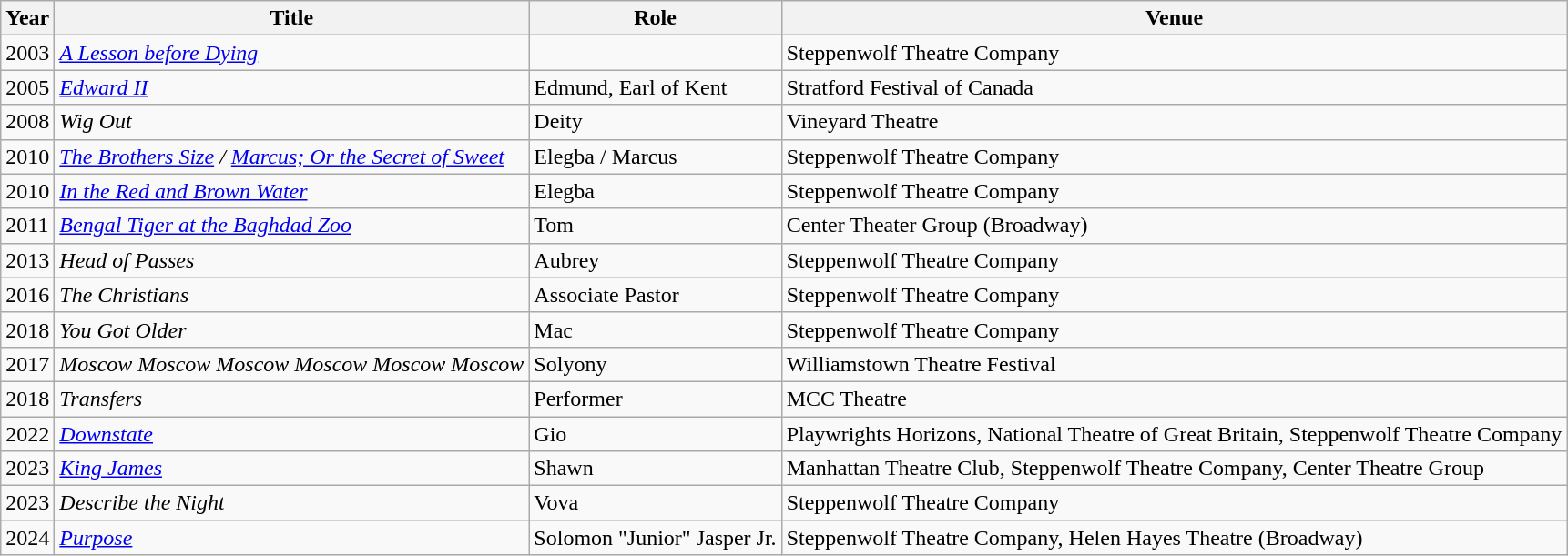<table class="wikitable">
<tr>
<th>Year</th>
<th>Title</th>
<th>Role</th>
<th>Venue</th>
</tr>
<tr>
<td>2003</td>
<td><em><a href='#'>A Lesson before Dying</a></em></td>
<td></td>
<td>Steppenwolf Theatre Company</td>
</tr>
<tr>
<td>2005</td>
<td><em><a href='#'>Edward II</a></em></td>
<td>Edmund, Earl of Kent</td>
<td>Stratford Festival of Canada</td>
</tr>
<tr>
<td>2008</td>
<td><em>Wig Out</em></td>
<td>Deity</td>
<td>Vineyard Theatre</td>
</tr>
<tr>
<td>2010</td>
<td><em><a href='#'>The Brothers Size</a> / <a href='#'>Marcus; Or the Secret of Sweet</a></em></td>
<td>Elegba / Marcus</td>
<td>Steppenwolf Theatre Company</td>
</tr>
<tr>
<td>2010</td>
<td><em><a href='#'>In the Red and Brown Water</a></em></td>
<td>Elegba</td>
<td>Steppenwolf Theatre Company</td>
</tr>
<tr>
<td>2011</td>
<td><em><a href='#'>Bengal Tiger at the Baghdad Zoo</a></em></td>
<td>Tom</td>
<td>Center Theater Group (Broadway)</td>
</tr>
<tr>
<td>2013</td>
<td><em>Head of Passes</em></td>
<td>Aubrey</td>
<td>Steppenwolf Theatre Company</td>
</tr>
<tr>
<td>2016</td>
<td><em>The Christians</em></td>
<td>Associate Pastor</td>
<td>Steppenwolf Theatre Company</td>
</tr>
<tr>
<td>2018</td>
<td><em>You Got Older</em></td>
<td>Mac</td>
<td>Steppenwolf Theatre Company</td>
</tr>
<tr>
<td>2017</td>
<td><em>Moscow Moscow Moscow Moscow Moscow Moscow</em></td>
<td>Solyony</td>
<td>Williamstown Theatre Festival</td>
</tr>
<tr>
<td>2018</td>
<td><em>Transfers</em></td>
<td>Performer</td>
<td>MCC Theatre</td>
</tr>
<tr>
<td>2022</td>
<td><a href='#'><em>Downstate</em></a></td>
<td>Gio</td>
<td>Playwrights Horizons, National Theatre of Great Britain, Steppenwolf Theatre Company</td>
</tr>
<tr>
<td>2023</td>
<td><em><a href='#'>King James</a></em></td>
<td>Shawn</td>
<td>Manhattan Theatre Club, Steppenwolf Theatre Company, Center Theatre Group</td>
</tr>
<tr>
<td>2023</td>
<td><em>Describe the Night</em></td>
<td>Vova</td>
<td>Steppenwolf Theatre Company</td>
</tr>
<tr>
<td>2024</td>
<td><em><a href='#'>Purpose</a></em></td>
<td>Solomon "Junior" Jasper Jr.</td>
<td>Steppenwolf Theatre Company, Helen Hayes Theatre (Broadway)</td>
</tr>
</table>
